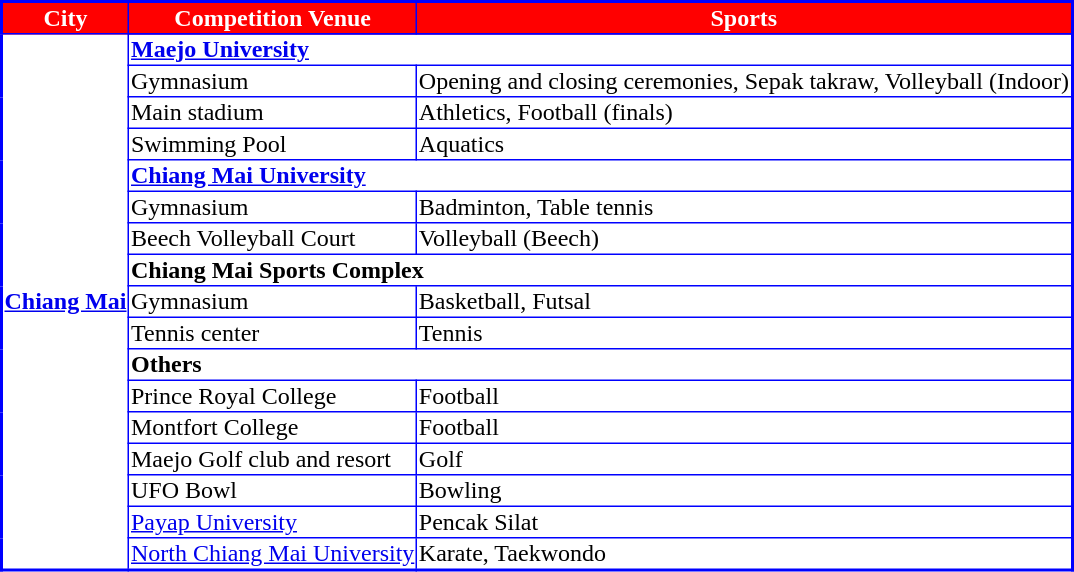<table border=1 style="border-collapse:collapse; text-align:left; font-size:100%; border:2px solid blue;">
<tr style="text-align:center; color:white; font-weight:bold; background:red;">
<td>City</td>
<td>Competition Venue</td>
<td>Sports</td>
</tr>
<tr>
<th rowspan=18><a href='#'>Chiang Mai</a></th>
</tr>
<tr>
<th colspan=2><a href='#'>Maejo University</a></th>
</tr>
<tr>
<td>Gymnasium</td>
<td>Opening and closing ceremonies, Sepak takraw, Volleyball (Indoor)</td>
</tr>
<tr>
<td>Main stadium</td>
<td>Athletics, Football (finals)</td>
</tr>
<tr>
<td>Swimming Pool</td>
<td>Aquatics</td>
</tr>
<tr>
<th colspan=2><a href='#'>Chiang Mai University</a></th>
</tr>
<tr>
<td>Gymnasium</td>
<td>Badminton, Table tennis</td>
</tr>
<tr>
<td>Beech Volleyball Court</td>
<td>Volleyball (Beech)</td>
</tr>
<tr>
<th colspan=2>Chiang Mai Sports Complex</th>
</tr>
<tr>
<td>Gymnasium</td>
<td>Basketball, Futsal</td>
</tr>
<tr>
<td>Tennis center</td>
<td>Tennis</td>
</tr>
<tr>
<th colspan=2>Others</th>
</tr>
<tr>
<td>Prince Royal College</td>
<td>Football</td>
</tr>
<tr>
<td>Montfort College</td>
<td>Football</td>
</tr>
<tr>
<td>Maejo Golf club and resort</td>
<td>Golf</td>
</tr>
<tr>
<td>UFO Bowl</td>
<td>Bowling</td>
</tr>
<tr>
<td><a href='#'>Payap University</a></td>
<td>Pencak Silat</td>
</tr>
<tr>
<td><a href='#'>North Chiang Mai University</a></td>
<td>Karate, Taekwondo</td>
</tr>
</table>
